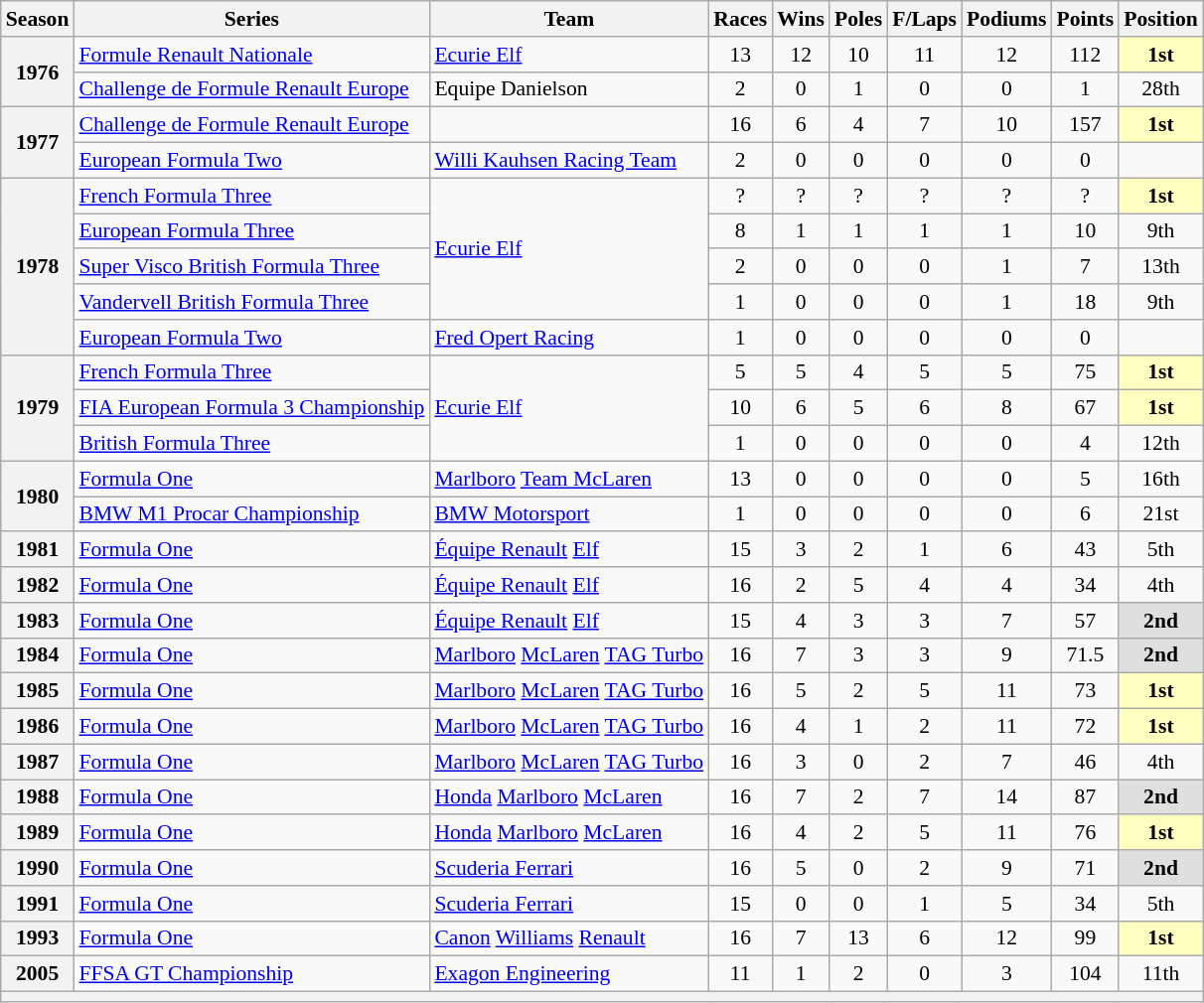<table class="wikitable" style="font-size: 90%; text-align:center">
<tr>
<th>Season</th>
<th>Series</th>
<th>Team</th>
<th>Races</th>
<th>Wins</th>
<th>Poles</th>
<th>F/Laps</th>
<th>Podiums</th>
<th>Points</th>
<th>Position</th>
</tr>
<tr>
<th rowspan=2>1976</th>
<td align=left><a href='#'>Formule Renault Nationale</a></td>
<td align=left><a href='#'>Ecurie Elf</a></td>
<td>13</td>
<td>12</td>
<td>10</td>
<td>11</td>
<td>12</td>
<td>112</td>
<td style="background:#FFFFBF"><strong>1st</strong></td>
</tr>
<tr>
<td align=left><a href='#'>Challenge de Formule Renault Europe</a></td>
<td align=left>Equipe Danielson</td>
<td>2</td>
<td>0</td>
<td>1</td>
<td>0</td>
<td>0</td>
<td>1</td>
<td>28th</td>
</tr>
<tr>
<th rowspan=2>1977</th>
<td align=left><a href='#'>Challenge de Formule Renault Europe</a></td>
<td align=left></td>
<td>16</td>
<td>6</td>
<td>4</td>
<td>7</td>
<td>10</td>
<td>157</td>
<td style="background:#FFFFBF"><strong>1st</strong></td>
</tr>
<tr>
<td align=left><a href='#'>European Formula Two</a></td>
<td align=left><a href='#'>Willi Kauhsen Racing Team</a></td>
<td>2</td>
<td>0</td>
<td>0</td>
<td>0</td>
<td>0</td>
<td>0</td>
<td></td>
</tr>
<tr>
<th rowspan=5>1978</th>
<td align=left><a href='#'>French Formula Three</a></td>
<td rowspan="4" style="text-align:left"><a href='#'>Ecurie Elf</a></td>
<td>?</td>
<td>?</td>
<td>?</td>
<td>?</td>
<td>?</td>
<td>?</td>
<td style="background:#FFFFBF"><strong>1st</strong></td>
</tr>
<tr>
<td align=left><a href='#'>European Formula Three</a></td>
<td>8</td>
<td>1</td>
<td>1</td>
<td>1</td>
<td>1</td>
<td>10</td>
<td>9th</td>
</tr>
<tr>
<td align=left><a href='#'>Super Visco British Formula Three</a></td>
<td>2</td>
<td>0</td>
<td>0</td>
<td>0</td>
<td>1</td>
<td>7</td>
<td>13th</td>
</tr>
<tr>
<td align=left><a href='#'>Vandervell British Formula Three</a></td>
<td>1</td>
<td>0</td>
<td>0</td>
<td>0</td>
<td>1</td>
<td>18</td>
<td>9th</td>
</tr>
<tr>
<td align=left><a href='#'>European Formula Two</a></td>
<td align=left><a href='#'>Fred Opert Racing</a></td>
<td>1</td>
<td>0</td>
<td>0</td>
<td>0</td>
<td>0</td>
<td>0</td>
<td></td>
</tr>
<tr>
<th rowspan=3>1979</th>
<td align=left><a href='#'>French Formula Three</a></td>
<td rowspan="3" style="text-align:left"><a href='#'>Ecurie Elf</a></td>
<td>5</td>
<td>5</td>
<td>4</td>
<td>5</td>
<td>5</td>
<td>75</td>
<td style="background:#FFFFBF"><strong>1st</strong></td>
</tr>
<tr>
<td align=left nowrap><a href='#'>FIA European Formula 3 Championship</a></td>
<td>10</td>
<td>6</td>
<td>5</td>
<td>6</td>
<td>8</td>
<td>67</td>
<td style="background:#FFFFBF"><strong>1st</strong></td>
</tr>
<tr>
<td align=left><a href='#'>British Formula Three</a></td>
<td>1</td>
<td>0</td>
<td>0</td>
<td>0</td>
<td>0</td>
<td>4</td>
<td>12th</td>
</tr>
<tr>
<th rowspan=2>1980</th>
<td align=left><a href='#'>Formula One</a></td>
<td align=left><a href='#'>Marlboro</a> <a href='#'>Team McLaren</a></td>
<td>13</td>
<td>0</td>
<td>0</td>
<td>0</td>
<td>0</td>
<td>5</td>
<td>16th</td>
</tr>
<tr>
<td align=left><a href='#'>BMW M1 Procar Championship</a></td>
<td align=left><a href='#'>BMW Motorsport</a></td>
<td>1</td>
<td>0</td>
<td>0</td>
<td>0</td>
<td>0</td>
<td>6</td>
<td>21st</td>
</tr>
<tr>
<th>1981</th>
<td align=left><a href='#'>Formula One</a></td>
<td align=left><a href='#'>Équipe Renault</a> <a href='#'>Elf</a></td>
<td>15</td>
<td>3</td>
<td>2</td>
<td>1</td>
<td>6</td>
<td>43</td>
<td>5th</td>
</tr>
<tr>
<th>1982</th>
<td align=left><a href='#'>Formula One</a></td>
<td align=left><a href='#'>Équipe Renault</a> <a href='#'>Elf</a></td>
<td>16</td>
<td>2</td>
<td>5</td>
<td>4</td>
<td>4</td>
<td>34</td>
<td>4th</td>
</tr>
<tr>
<th>1983</th>
<td align=left><a href='#'>Formula One</a></td>
<td align=left><a href='#'>Équipe Renault</a> <a href='#'>Elf</a></td>
<td>15</td>
<td>4</td>
<td>3</td>
<td>3</td>
<td>7</td>
<td>57</td>
<td style="background:#DFDFDF"><strong>2nd</strong></td>
</tr>
<tr>
<th>1984</th>
<td align=left><a href='#'>Formula One</a></td>
<td align=left nowrap><a href='#'>Marlboro</a> <a href='#'>McLaren</a> <a href='#'>TAG Turbo</a></td>
<td>16</td>
<td>7</td>
<td>3</td>
<td>3</td>
<td>9</td>
<td>71.5</td>
<td style="background:#DFDFDF"><strong>2nd</strong></td>
</tr>
<tr>
<th>1985</th>
<td align=left><a href='#'>Formula One</a></td>
<td align=left><a href='#'>Marlboro</a> <a href='#'>McLaren</a> <a href='#'>TAG Turbo</a></td>
<td>16</td>
<td>5</td>
<td>2</td>
<td>5</td>
<td>11</td>
<td>73</td>
<td style="background:#FFFFBF"><strong>1st</strong></td>
</tr>
<tr>
<th>1986</th>
<td align=left><a href='#'>Formula One</a></td>
<td align=left><a href='#'>Marlboro</a> <a href='#'>McLaren</a> <a href='#'>TAG Turbo</a></td>
<td>16</td>
<td>4</td>
<td>1</td>
<td>2</td>
<td>11</td>
<td>72</td>
<td style="background:#FFFFBF"><strong>1st</strong></td>
</tr>
<tr>
<th>1987</th>
<td align=left><a href='#'>Formula One</a></td>
<td align=left><a href='#'>Marlboro</a> <a href='#'>McLaren</a> <a href='#'>TAG Turbo</a></td>
<td>16</td>
<td>3</td>
<td>0</td>
<td>2</td>
<td>7</td>
<td>46</td>
<td>4th</td>
</tr>
<tr>
<th>1988</th>
<td align=left><a href='#'>Formula One</a></td>
<td align=left><a href='#'>Honda</a> <a href='#'>Marlboro</a> <a href='#'>McLaren</a></td>
<td>16</td>
<td>7</td>
<td>2</td>
<td>7</td>
<td>14</td>
<td>87</td>
<td style="background:#DFDFDF"><strong>2nd</strong></td>
</tr>
<tr>
<th>1989</th>
<td align=left><a href='#'>Formula One</a></td>
<td align=left><a href='#'>Honda</a> <a href='#'>Marlboro</a> <a href='#'>McLaren</a></td>
<td>16</td>
<td>4</td>
<td>2</td>
<td>5</td>
<td>11</td>
<td>76</td>
<td style="background:#FFFFBF"><strong>1st</strong></td>
</tr>
<tr>
<th>1990</th>
<td align=left><a href='#'>Formula One</a></td>
<td align=left><a href='#'>Scuderia Ferrari</a></td>
<td>16</td>
<td>5</td>
<td>0</td>
<td>2</td>
<td>9</td>
<td>71</td>
<td style="background:#DFDFDF"><strong>2nd</strong></td>
</tr>
<tr>
<th>1991</th>
<td align=left><a href='#'>Formula One</a></td>
<td align=left><a href='#'>Scuderia Ferrari</a></td>
<td>15</td>
<td>0</td>
<td>0</td>
<td>1</td>
<td>5</td>
<td>34</td>
<td>5th</td>
</tr>
<tr>
<th>1993</th>
<td align=left><a href='#'>Formula One</a></td>
<td align=left><a href='#'>Canon</a> <a href='#'>Williams</a> <a href='#'>Renault</a></td>
<td>16</td>
<td>7</td>
<td>13</td>
<td>6</td>
<td>12</td>
<td>99</td>
<td style="background:#FFFFBF"><strong>1st</strong></td>
</tr>
<tr>
<th>2005</th>
<td align=left><a href='#'>FFSA GT Championship</a></td>
<td align=left><a href='#'>Exagon Engineering</a></td>
<td>11</td>
<td>1</td>
<td>2</td>
<td>0</td>
<td>3</td>
<td>104</td>
<td>11th</td>
</tr>
<tr>
<th colspan="10"></th>
</tr>
</table>
